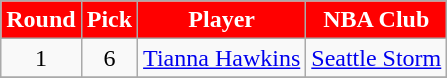<table class="wikitable" style="text-align:center">
<tr>
<th style="background:red;color:#FFFFFF;">Round</th>
<th style="background:red;color:#FFFFFF;">Pick</th>
<th style="background:red;color:#FFFFFF;">Player</th>
<th style="background:red;color:#FFFFFF;">NBA Club</th>
</tr>
<tr>
<td>1</td>
<td>6</td>
<td><a href='#'>Tianna Hawkins</a></td>
<td><a href='#'>Seattle Storm</a></td>
</tr>
<tr>
</tr>
</table>
